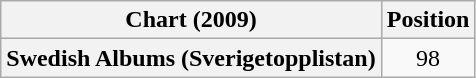<table class="wikitable plainrowheaders" style="text-align:center">
<tr>
<th scope="col">Chart (2009)</th>
<th scope="col">Position</th>
</tr>
<tr>
<th scope="row">Swedish Albums (Sverigetopplistan)</th>
<td>98</td>
</tr>
</table>
